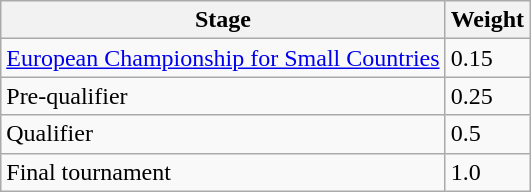<table class="wikitable">
<tr>
<th>Stage</th>
<th>Weight</th>
</tr>
<tr>
<td><a href='#'>European Championship for Small Countries</a></td>
<td>0.15</td>
</tr>
<tr>
<td>Pre-qualifier</td>
<td>0.25</td>
</tr>
<tr>
<td>Qualifier</td>
<td>0.5</td>
</tr>
<tr>
<td>Final tournament</td>
<td>1.0</td>
</tr>
</table>
